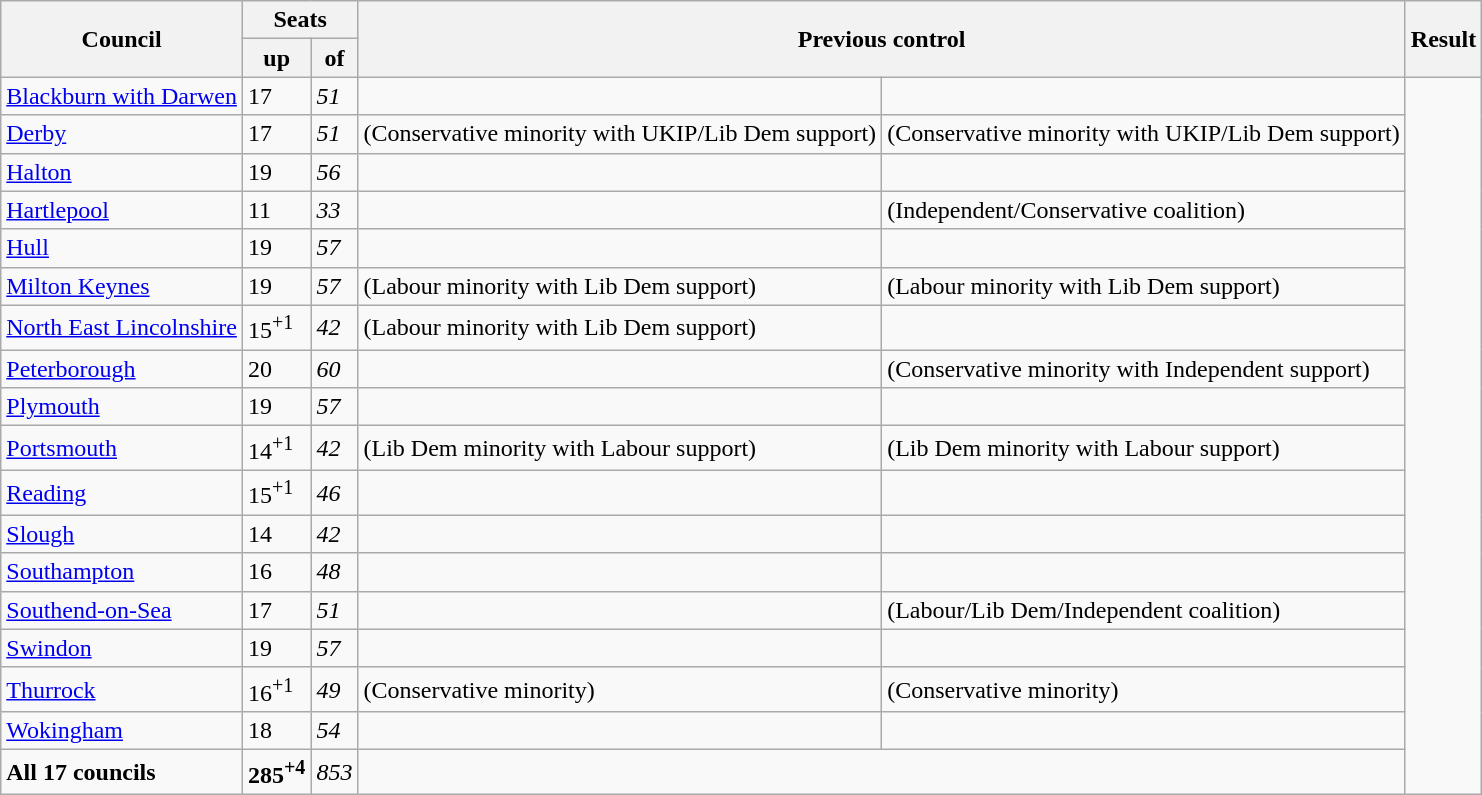<table class="wikitable sortable">
<tr>
<th rowspan="2" scope="col">Council</th>
<th colspan="2">Seats</th>
<th colspan="2" rowspan="2">Previous control</th>
<th colspan="2" rowspan="2">Result</th>
</tr>
<tr>
<th>up</th>
<th>of</th>
</tr>
<tr>
<td scope="row" style="text-align: left;"><a href='#'>Blackburn with Darwen</a></td>
<td>17</td>
<td><em>51</em></td>
<td></td>
<td></td>
</tr>
<tr>
<td scope="row" style="text-align: left;"><a href='#'>Derby</a></td>
<td>17</td>
<td><em>51</em></td>
<td> (Conservative minority with UKIP/Lib Dem support)</td>
<td> (Conservative minority with UKIP/Lib Dem support)</td>
</tr>
<tr>
<td scope="row" style="text-align: left;"><a href='#'>Halton</a></td>
<td>19</td>
<td><em>56</em></td>
<td></td>
<td></td>
</tr>
<tr>
<td scope="row" style="text-align: left;"><a href='#'>Hartlepool</a></td>
<td>11</td>
<td><em>33</em></td>
<td></td>
<td> (Independent/Conservative coalition)</td>
</tr>
<tr>
<td scope="row" style="text-align: left;"><a href='#'>Hull</a></td>
<td>19</td>
<td><em>57</em></td>
<td></td>
<td></td>
</tr>
<tr>
<td scope="row" style="text-align: left;"><a href='#'>Milton Keynes</a></td>
<td>19</td>
<td><em>57</em></td>
<td> (Labour minority with Lib Dem support)</td>
<td> (Labour minority with Lib Dem support)</td>
</tr>
<tr>
<td scope="row" style="text-align: left;"><a href='#'>North East Lincolnshire</a></td>
<td>15<sup>+1</sup></td>
<td><em>42</em></td>
<td> (Labour minority with Lib Dem support)</td>
<td></td>
</tr>
<tr>
<td scope="row" style="text-align: left;"><a href='#'>Peterborough</a></td>
<td>20</td>
<td><em>60</em></td>
<td></td>
<td> (Conservative minority with Independent support)</td>
</tr>
<tr>
<td scope="row" style="text-align: left;"><a href='#'>Plymouth</a></td>
<td>19</td>
<td><em>57</em></td>
<td></td>
<td></td>
</tr>
<tr>
<td scope="row" style="text-align: left;"><a href='#'>Portsmouth</a></td>
<td>14<sup>+1</sup></td>
<td><em>42</em></td>
<td> (Lib Dem minority with Labour support)</td>
<td> (Lib Dem minority with Labour support)</td>
</tr>
<tr>
<td scope="row" style="text-align: left;"><a href='#'>Reading</a></td>
<td>15<sup>+1</sup></td>
<td><em>46</em></td>
<td></td>
<td></td>
</tr>
<tr>
<td scope="row" style="text-align: left;"><a href='#'>Slough</a></td>
<td>14</td>
<td><em>42</em></td>
<td></td>
<td></td>
</tr>
<tr>
<td scope="row" style="text-align: left;"><a href='#'>Southampton</a></td>
<td>16</td>
<td><em>48</em></td>
<td></td>
<td></td>
</tr>
<tr>
<td scope="row" style="text-align: left;"><a href='#'>Southend-on-Sea</a></td>
<td>17</td>
<td><em>51</em></td>
<td></td>
<td> (Labour/Lib Dem/Independent coalition)</td>
</tr>
<tr>
<td scope="row" style="text-align: left;"><a href='#'>Swindon</a></td>
<td>19</td>
<td><em>57</em></td>
<td></td>
<td></td>
</tr>
<tr>
<td scope="row" style="text-align: left;"><a href='#'>Thurrock</a></td>
<td>16<sup>+1</sup></td>
<td><em>49</em></td>
<td> (Conservative minority)</td>
<td> (Conservative minority)</td>
</tr>
<tr>
<td scope="row" style="text-align: left;"><a href='#'>Wokingham</a></td>
<td>18</td>
<td><em>54</em></td>
<td></td>
<td></td>
</tr>
<tr>
<td><strong>All 17 councils</strong></td>
<td><strong>285<sup>+4</sup></strong></td>
<td><em>853</em></td>
<td colspan="2"></td>
</tr>
</table>
